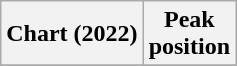<table class="wikitable plainrowheaders" style="text-align:center">
<tr>
<th scope="col">Chart (2022)</th>
<th scope="col">Peak<br>position</th>
</tr>
<tr>
</tr>
</table>
